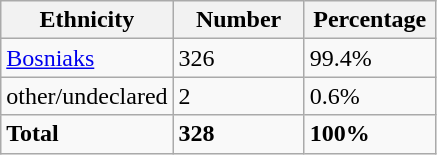<table class="wikitable">
<tr>
<th width="100px">Ethnicity</th>
<th width="80px">Number</th>
<th width="80px">Percentage</th>
</tr>
<tr>
<td><a href='#'>Bosniaks</a></td>
<td>326</td>
<td>99.4%</td>
</tr>
<tr>
<td>other/undeclared</td>
<td>2</td>
<td>0.6%</td>
</tr>
<tr>
<td><strong>Total</strong></td>
<td><strong>328</strong></td>
<td><strong>100%</strong></td>
</tr>
</table>
